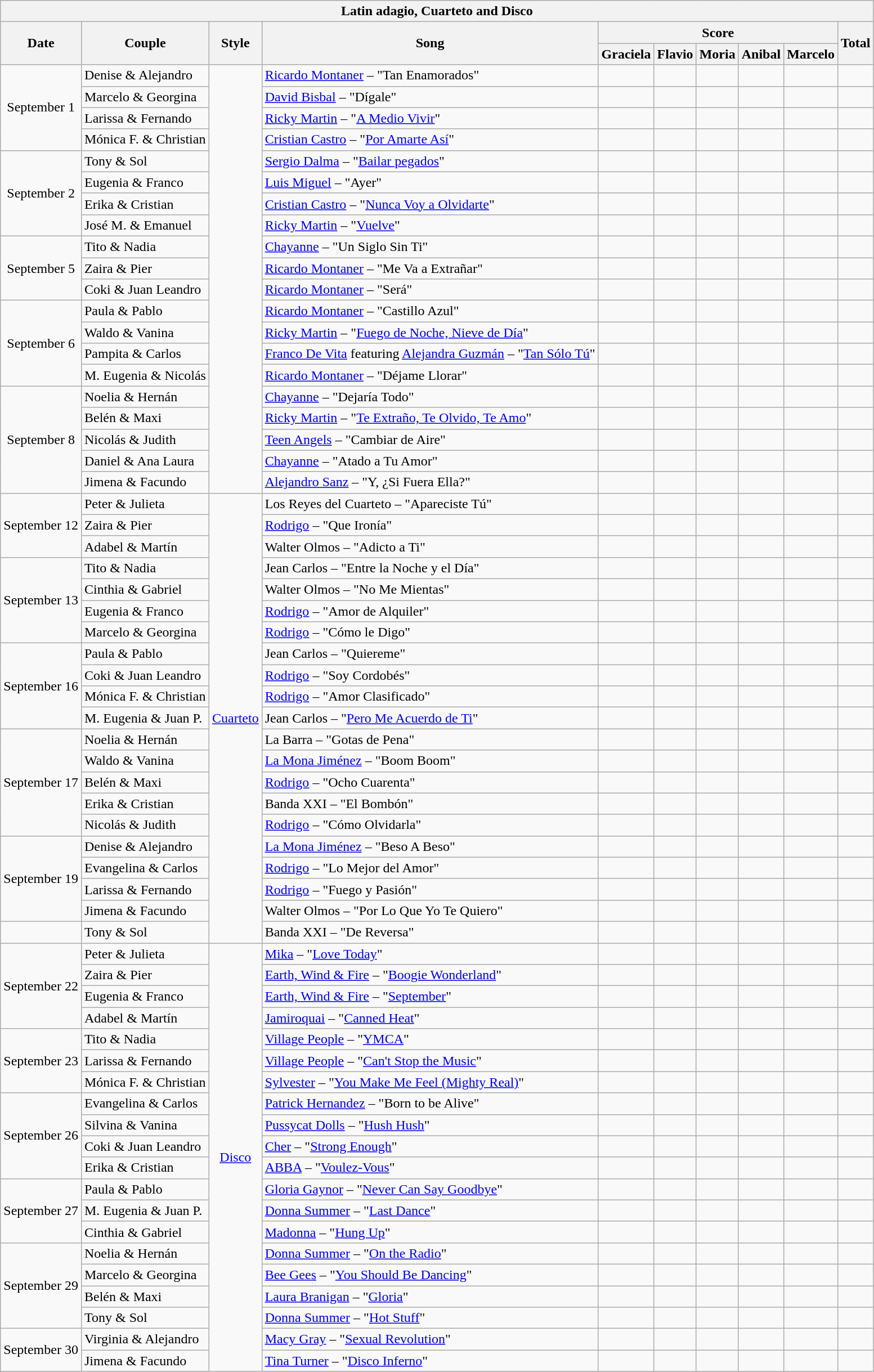<table class="wikitable collapsible collapsed">
<tr>
<th colspan="10" style="text-align:center;"><strong>Latin adagio, Cuarteto and Disco</strong></th>
</tr>
<tr>
<th rowspan="2">Date</th>
<th rowspan="2">Couple</th>
<th rowspan="2">Style</th>
<th rowspan="2">Song</th>
<th colspan="5">Score</th>
<th rowspan="2">Total</th>
</tr>
<tr>
<th>Graciela</th>
<th>Flavio</th>
<th>Moria</th>
<th>Anibal</th>
<th>Marcelo</th>
</tr>
<tr>
<td rowspan="4" style="text-align:center;">September 1</td>
<td>Denise & Alejandro</td>
<td rowspan="20"></td>
<td><a href='#'>Ricardo Montaner</a> – "Tan Enamorados"</td>
<td></td>
<td></td>
<td></td>
<td></td>
<td></td>
<td></td>
</tr>
<tr>
<td>Marcelo & Georgina</td>
<td><a href='#'>David Bisbal</a> – "Dígale"</td>
<td></td>
<td></td>
<td></td>
<td></td>
<td></td>
<td></td>
</tr>
<tr>
<td>Larissa & Fernando</td>
<td><a href='#'>Ricky Martin</a> – "<a href='#'>A Medio Vivir</a>"</td>
<td></td>
<td></td>
<td></td>
<td></td>
<td></td>
<td></td>
</tr>
<tr>
<td>Mónica F. & Christian</td>
<td><a href='#'>Cristian Castro</a> – "<a href='#'>Por Amarte Así</a>"</td>
<td></td>
<td></td>
<td></td>
<td></td>
<td></td>
<td></td>
</tr>
<tr>
<td rowspan="4" style="text-align:center;">September 2</td>
<td>Tony & Sol</td>
<td><a href='#'>Sergio Dalma</a> – "<a href='#'>Bailar pegados</a>"</td>
<td></td>
<td></td>
<td></td>
<td></td>
<td></td>
<td></td>
</tr>
<tr>
<td>Eugenia & Franco</td>
<td><a href='#'>Luis Miguel</a> – "Ayer"</td>
<td></td>
<td></td>
<td></td>
<td></td>
<td></td>
<td></td>
</tr>
<tr>
<td>Erika & Cristian</td>
<td><a href='#'>Cristian Castro</a> – "<a href='#'>Nunca Voy a Olvidarte</a>"</td>
<td></td>
<td></td>
<td></td>
<td></td>
<td></td>
<td></td>
</tr>
<tr>
<td>José M. & Emanuel</td>
<td><a href='#'>Ricky Martin</a> – "<a href='#'>Vuelve</a>"</td>
<td></td>
<td></td>
<td></td>
<td></td>
<td></td>
<td></td>
</tr>
<tr>
<td rowspan="3" style="text-align:center;">September 5</td>
<td>Tito & Nadia</td>
<td><a href='#'>Chayanne</a> – "Un Siglo Sin Ti"</td>
<td></td>
<td></td>
<td></td>
<td></td>
<td></td>
<td></td>
</tr>
<tr>
<td>Zaira & Pier</td>
<td><a href='#'>Ricardo Montaner</a> – "Me Va a Extrañar"</td>
<td></td>
<td></td>
<td></td>
<td></td>
<td></td>
<td></td>
</tr>
<tr>
<td>Coki & Juan Leandro</td>
<td><a href='#'>Ricardo Montaner</a> – "Será"</td>
<td></td>
<td></td>
<td></td>
<td></td>
<td></td>
<td></td>
</tr>
<tr>
<td rowspan="4" style="text-align:center;">September 6</td>
<td>Paula & Pablo</td>
<td><a href='#'>Ricardo Montaner</a> – "Castillo Azul"</td>
<td></td>
<td></td>
<td></td>
<td></td>
<td></td>
<td></td>
</tr>
<tr>
<td>Waldo & Vanina</td>
<td><a href='#'>Ricky Martin</a> – "<a href='#'>Fuego de Noche, Nieve de Día</a>"</td>
<td></td>
<td></td>
<td></td>
<td></td>
<td></td>
<td></td>
</tr>
<tr>
<td>Pampita & Carlos</td>
<td><a href='#'>Franco De Vita</a> featuring <a href='#'>Alejandra Guzmán</a> – "<a href='#'>Tan Sólo Tú</a>"</td>
<td></td>
<td></td>
<td></td>
<td></td>
<td></td>
<td></td>
</tr>
<tr>
<td>M. Eugenia & Nicolás</td>
<td><a href='#'>Ricardo Montaner</a> – "Déjame Llorar"</td>
<td></td>
<td></td>
<td></td>
<td></td>
<td></td>
<td></td>
</tr>
<tr>
<td rowspan="5" style="text-align:center;">September 8</td>
<td>Noelia & Hernán</td>
<td><a href='#'>Chayanne</a> – "Dejaría Todo"</td>
<td></td>
<td></td>
<td></td>
<td></td>
<td></td>
<td></td>
</tr>
<tr>
<td>Belén & Maxi</td>
<td><a href='#'>Ricky Martin</a> – "<a href='#'>Te Extraño, Te Olvido, Te Amo</a>"</td>
<td></td>
<td></td>
<td></td>
<td></td>
<td></td>
<td></td>
</tr>
<tr>
<td>Nicolás & Judith</td>
<td><a href='#'>Teen Angels</a> – "Cambiar de Aire"</td>
<td></td>
<td></td>
<td></td>
<td></td>
<td></td>
<td></td>
</tr>
<tr>
<td>Daniel & Ana Laura</td>
<td><a href='#'>Chayanne</a> – "Atado a Tu Amor"</td>
<td></td>
<td></td>
<td></td>
<td></td>
<td></td>
<td></td>
</tr>
<tr>
<td>Jimena & Facundo</td>
<td><a href='#'>Alejandro Sanz</a> – "Y, ¿Si Fuera Ella?"</td>
<td></td>
<td></td>
<td></td>
<td></td>
<td></td>
<td></td>
</tr>
<tr>
<td rowspan="3" style="text-align:center;">September 12</td>
<td>Peter & Julieta</td>
<td rowspan="21" style="text-align:center;"><a href='#'>Cuarteto</a></td>
<td>Los Reyes del Cuarteto – "Apareciste Tú"</td>
<td></td>
<td></td>
<td></td>
<td></td>
<td></td>
<td></td>
</tr>
<tr>
<td>Zaira & Pier</td>
<td><a href='#'>Rodrigo</a> – "Que Ironía"</td>
<td></td>
<td></td>
<td></td>
<td></td>
<td></td>
<td></td>
</tr>
<tr>
<td>Adabel & Martín</td>
<td>Walter Olmos – "Adicto a Ti"</td>
<td></td>
<td></td>
<td></td>
<td></td>
<td></td>
<td></td>
</tr>
<tr>
<td rowspan="4" style="text-align:center;">September 13</td>
<td>Tito & Nadia</td>
<td>Jean Carlos – "Entre la Noche y el Día"</td>
<td></td>
<td></td>
<td></td>
<td></td>
<td></td>
<td></td>
</tr>
<tr>
<td>Cinthia & Gabriel</td>
<td>Walter Olmos – "No Me Mientas"</td>
<td></td>
<td></td>
<td></td>
<td></td>
<td></td>
<td></td>
</tr>
<tr>
<td>Eugenia & Franco</td>
<td><a href='#'>Rodrigo</a> – "Amor de Alquiler"</td>
<td></td>
<td></td>
<td></td>
<td></td>
<td></td>
<td></td>
</tr>
<tr>
<td>Marcelo & Georgina</td>
<td><a href='#'>Rodrigo</a> – "Cómo le Digo"</td>
<td></td>
<td></td>
<td></td>
<td></td>
<td></td>
<td></td>
</tr>
<tr>
<td rowspan="4" style="text-align:center;">September 16</td>
<td>Paula & Pablo</td>
<td>Jean Carlos – "Quiereme"</td>
<td></td>
<td></td>
<td></td>
<td></td>
<td></td>
<td></td>
</tr>
<tr>
<td>Coki & Juan Leandro</td>
<td><a href='#'>Rodrigo</a> – "Soy Cordobés"</td>
<td></td>
<td></td>
<td></td>
<td></td>
<td></td>
<td></td>
</tr>
<tr>
<td>Mónica F. & Christian</td>
<td><a href='#'>Rodrigo</a> – "Amor Clasificado"</td>
<td></td>
<td></td>
<td></td>
<td></td>
<td></td>
<td></td>
</tr>
<tr>
<td>M. Eugenia & Juan P.</td>
<td>Jean Carlos – "<a href='#'>Pero Me Acuerdo de Ti</a>"</td>
<td></td>
<td></td>
<td></td>
<td></td>
<td></td>
<td></td>
</tr>
<tr>
<td rowspan="5" style="text-align:center;">September 17</td>
<td>Noelia & Hernán</td>
<td>La Barra – "Gotas de Pena"</td>
<td></td>
<td></td>
<td></td>
<td></td>
<td></td>
<td></td>
</tr>
<tr>
<td>Waldo & Vanina</td>
<td><a href='#'>La Mona Jiménez</a> – "Boom Boom"</td>
<td></td>
<td></td>
<td></td>
<td></td>
<td></td>
<td></td>
</tr>
<tr>
<td>Belén & Maxi</td>
<td><a href='#'>Rodrigo</a> – "Ocho Cuarenta"</td>
<td></td>
<td></td>
<td></td>
<td></td>
<td></td>
<td></td>
</tr>
<tr>
<td>Erika & Cristian</td>
<td>Banda XXI – "El Bombón"</td>
<td></td>
<td></td>
<td></td>
<td></td>
<td></td>
<td></td>
</tr>
<tr>
<td>Nicolás & Judith</td>
<td><a href='#'>Rodrigo</a> – "Cómo Olvidarla"</td>
<td></td>
<td></td>
<td></td>
<td></td>
<td></td>
<td></td>
</tr>
<tr>
<td rowspan="4" style="text-align:center;">September 19</td>
<td>Denise & Alejandro</td>
<td><a href='#'>La Mona Jiménez</a> – "Beso A Beso"</td>
<td></td>
<td></td>
<td></td>
<td></td>
<td></td>
<td></td>
</tr>
<tr>
<td>Evangelina & Carlos</td>
<td><a href='#'>Rodrigo</a> – "Lo Mejor del Amor"</td>
<td></td>
<td></td>
<td></td>
<td></td>
<td></td>
<td></td>
</tr>
<tr>
<td>Larissa & Fernando</td>
<td><a href='#'>Rodrigo</a> – "Fuego y Pasión"</td>
<td></td>
<td></td>
<td></td>
<td></td>
<td></td>
<td></td>
</tr>
<tr>
<td>Jimena & Facundo</td>
<td>Walter Olmos – "Por Lo Que Yo Te Quiero"</td>
<td></td>
<td></td>
<td></td>
<td></td>
<td></td>
<td></td>
</tr>
<tr>
<td></td>
<td>Tony & Sol</td>
<td>Banda XXI – "De Reversa"</td>
<td></td>
<td></td>
<td></td>
<td></td>
<td></td>
<td></td>
</tr>
<tr>
<td rowspan="4" style="text-align:center;">September 22</td>
<td>Peter & Julieta</td>
<td rowspan="20" style="text-align:center;"><a href='#'>Disco</a></td>
<td><a href='#'>Mika</a> – "<a href='#'>Love Today</a>"</td>
<td></td>
<td></td>
<td></td>
<td></td>
<td></td>
<td></td>
</tr>
<tr>
<td>Zaira & Pier</td>
<td><a href='#'>Earth, Wind & Fire</a> – "<a href='#'>Boogie Wonderland</a>"</td>
<td></td>
<td></td>
<td></td>
<td></td>
<td></td>
<td></td>
</tr>
<tr>
<td>Eugenia & Franco</td>
<td><a href='#'>Earth, Wind & Fire</a> – "<a href='#'>September</a>"</td>
<td></td>
<td></td>
<td></td>
<td></td>
<td></td>
<td></td>
</tr>
<tr>
<td>Adabel & Martín</td>
<td><a href='#'>Jamiroquai</a> – "<a href='#'>Canned Heat</a>"</td>
<td></td>
<td></td>
<td></td>
<td></td>
<td></td>
<td></td>
</tr>
<tr>
<td rowspan="3" style="text-align:center;">September 23</td>
<td>Tito & Nadia</td>
<td><a href='#'>Village People</a> – "<a href='#'>YMCA</a>"</td>
<td></td>
<td></td>
<td></td>
<td></td>
<td></td>
<td></td>
</tr>
<tr>
<td>Larissa & Fernando</td>
<td><a href='#'>Village People</a> – "<a href='#'>Can't Stop the Music</a>"</td>
<td></td>
<td></td>
<td></td>
<td></td>
<td></td>
<td></td>
</tr>
<tr>
<td>Mónica F. & Christian</td>
<td><a href='#'>Sylvester</a> – "<a href='#'>You Make Me Feel (Mighty Real)</a>"</td>
<td></td>
<td></td>
<td></td>
<td></td>
<td></td>
<td></td>
</tr>
<tr>
<td rowspan="4" style="text-align:center;">September 26</td>
<td>Evangelina & Carlos</td>
<td><a href='#'>Patrick Hernandez</a> – "Born to be Alive"</td>
<td></td>
<td></td>
<td></td>
<td></td>
<td></td>
<td></td>
</tr>
<tr>
<td>Silvina & Vanina</td>
<td><a href='#'>Pussycat Dolls</a> – "<a href='#'>Hush Hush</a>"</td>
<td></td>
<td></td>
<td></td>
<td></td>
<td></td>
<td></td>
</tr>
<tr>
<td>Coki & Juan Leandro</td>
<td><a href='#'>Cher</a> – "<a href='#'>Strong Enough</a>"</td>
<td></td>
<td></td>
<td></td>
<td></td>
<td></td>
<td></td>
</tr>
<tr>
<td>Erika & Cristian</td>
<td><a href='#'>ABBA</a> – "<a href='#'>Voulez-Vous</a>"</td>
<td></td>
<td></td>
<td></td>
<td></td>
<td></td>
<td></td>
</tr>
<tr>
<td rowspan="3" style="text-align:center;">September 27</td>
<td>Paula & Pablo</td>
<td><a href='#'>Gloria Gaynor</a> – "<a href='#'>Never Can Say Goodbye</a>"</td>
<td></td>
<td></td>
<td></td>
<td></td>
<td></td>
<td></td>
</tr>
<tr>
<td>M. Eugenia & Juan P.</td>
<td><a href='#'>Donna Summer</a> – "<a href='#'>Last Dance</a>"</td>
<td></td>
<td></td>
<td></td>
<td></td>
<td></td>
<td></td>
</tr>
<tr>
<td>Cinthia & Gabriel</td>
<td><a href='#'>Madonna</a> – "<a href='#'>Hung Up</a>"</td>
<td></td>
<td></td>
<td></td>
<td></td>
<td></td>
<td></td>
</tr>
<tr>
<td rowspan="4" style="text-align:center;">September 29</td>
<td>Noelia & Hernán</td>
<td><a href='#'>Donna Summer</a> – "<a href='#'>On the Radio</a>"</td>
<td></td>
<td></td>
<td></td>
<td></td>
<td></td>
<td></td>
</tr>
<tr>
<td>Marcelo & Georgina</td>
<td><a href='#'>Bee Gees</a> – "<a href='#'>You Should Be Dancing</a>"</td>
<td></td>
<td></td>
<td></td>
<td></td>
<td></td>
<td></td>
</tr>
<tr>
<td>Belén & Maxi</td>
<td><a href='#'>Laura Branigan</a> – "<a href='#'>Gloria</a>"</td>
<td></td>
<td></td>
<td></td>
<td></td>
<td></td>
<td></td>
</tr>
<tr>
<td>Tony & Sol</td>
<td><a href='#'>Donna Summer</a> – "<a href='#'>Hot Stuff</a>"</td>
<td></td>
<td></td>
<td></td>
<td></td>
<td></td>
<td></td>
</tr>
<tr>
<td rowspan="2" style="text-align:center;">September 30</td>
<td>Virginia & Alejandro</td>
<td><a href='#'>Macy Gray</a> – "<a href='#'>Sexual Revolution</a>"</td>
<td></td>
<td></td>
<td></td>
<td></td>
<td></td>
<td></td>
</tr>
<tr>
<td>Jimena & Facundo</td>
<td><a href='#'>Tina Turner</a> – "<a href='#'>Disco Inferno</a>"</td>
<td></td>
<td></td>
<td></td>
<td></td>
<td></td>
<td></td>
</tr>
</table>
